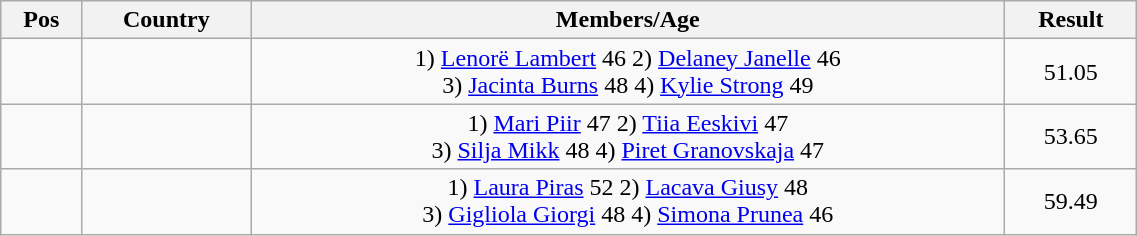<table class="wikitable"  style="text-align:center; width:60%;">
<tr>
<th>Pos</th>
<th>Country</th>
<th>Members/Age</th>
<th>Result</th>
</tr>
<tr>
<td align=center></td>
<td align=left></td>
<td>1) <a href='#'>Lenorë Lambert</a> 46 2) <a href='#'>Delaney Janelle</a> 46<br>3) <a href='#'>Jacinta Burns</a> 48 4) <a href='#'>Kylie Strong</a> 49</td>
<td>51.05</td>
</tr>
<tr>
<td align=center></td>
<td align=left></td>
<td>1) <a href='#'>Mari Piir</a> 47 2) <a href='#'>Tiia Eeskivi</a> 47<br>3) <a href='#'>Silja Mikk</a> 48 4) <a href='#'>Piret Granovskaja</a> 47</td>
<td>53.65</td>
</tr>
<tr>
<td align=center></td>
<td align=left></td>
<td>1) <a href='#'>Laura Piras</a> 52 2) <a href='#'>Lacava Giusy</a> 48<br>3) <a href='#'>Gigliola Giorgi</a> 48 4) <a href='#'>Simona Prunea</a>  46</td>
<td>59.49</td>
</tr>
</table>
